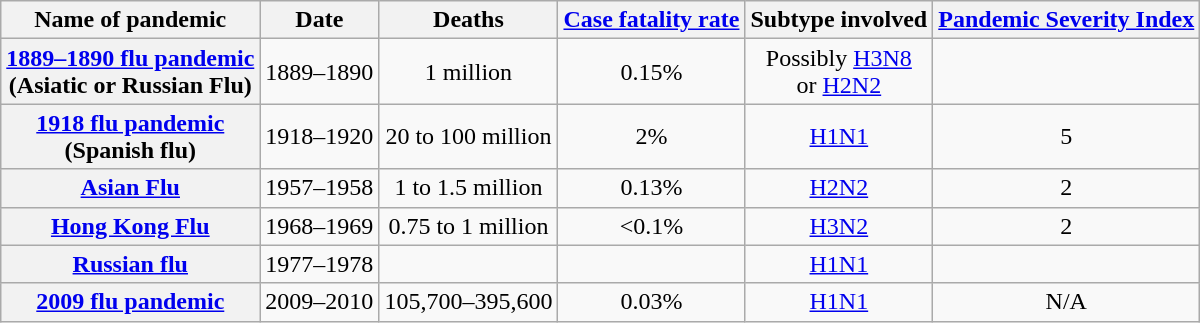<table class="wikitable" style="text-align:center">
<tr>
<th>Name of pandemic</th>
<th>Date</th>
<th>Deaths</th>
<th><a href='#'>Case fatality rate</a></th>
<th>Subtype involved</th>
<th><a href='#'>Pandemic Severity Index</a></th>
</tr>
<tr>
<th><a href='#'>1889–1890 flu pandemic</a><br>(Asiatic or Russian Flu)</th>
<td>1889–1890</td>
<td>1 million</td>
<td>0.15%</td>
<td>Possibly <a href='#'>H3N8</a> <br> or <a href='#'>H2N2</a></td>
<td></td>
</tr>
<tr>
<th><a href='#'>1918 flu pandemic</a><br>(Spanish flu)</th>
<td>1918–1920</td>
<td>20 to 100 million</td>
<td>2%</td>
<td><a href='#'>H1N1</a></td>
<td>5</td>
</tr>
<tr>
<th><a href='#'>Asian Flu</a></th>
<td>1957–1958</td>
<td>1 to 1.5 million</td>
<td>0.13%</td>
<td><a href='#'>H2N2</a></td>
<td>2</td>
</tr>
<tr>
<th><a href='#'>Hong Kong Flu</a></th>
<td>1968–1969</td>
<td>0.75 to 1 million</td>
<td><0.1%</td>
<td><a href='#'>H3N2</a></td>
<td>2</td>
</tr>
<tr>
<th><a href='#'>Russian flu</a></th>
<td>1977–1978</td>
<td></td>
<td></td>
<td><a href='#'>H1N1</a></td>
<td></td>
</tr>
<tr>
<th><a href='#'>2009 flu pandemic</a></th>
<td>2009–2010</td>
<td>105,700–395,600</td>
<td>0.03%</td>
<td><a href='#'>H1N1</a></td>
<td>N/A</td>
</tr>
</table>
